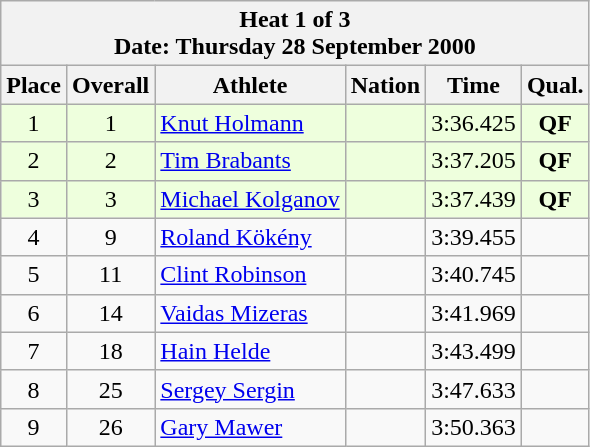<table class="wikitable sortable">
<tr>
<th colspan=6>Heat 1 of 3 <br> Date: Thursday 28 September 2000</th>
</tr>
<tr>
<th rowspan=1>Place</th>
<th rowspan=1>Overall</th>
<th rowspan=1>Athlete</th>
<th rowspan=1>Nation</th>
<th rowspan=1>Time</th>
<th rowspan=1>Qual.</th>
</tr>
<tr bgcolor = "eeffdd">
<td align="center">1</td>
<td align="center">1</td>
<td align="left"><a href='#'>Knut Holmann</a></td>
<td align="left"></td>
<td align="center">3:36.425</td>
<td align="center"><strong>QF</strong></td>
</tr>
<tr bgcolor = "eeffdd">
<td align="center">2</td>
<td align="center">2</td>
<td align="left"><a href='#'>Tim Brabants</a></td>
<td align="left"></td>
<td align="center">3:37.205</td>
<td align="center"><strong>QF</strong></td>
</tr>
<tr bgcolor = "eeffdd">
<td align="center">3</td>
<td align="center">3</td>
<td align="left"><a href='#'>Michael Kolganov</a></td>
<td align="left"></td>
<td align="center">3:37.439</td>
<td align="center"><strong>QF</strong></td>
</tr>
<tr>
<td align="center">4</td>
<td align="center">9</td>
<td align="left"><a href='#'>Roland Kökény</a></td>
<td align="left"></td>
<td align="center">3:39.455</td>
<td align="center"></td>
</tr>
<tr>
<td align="center">5</td>
<td align="center">11</td>
<td align="left"><a href='#'>Clint Robinson</a></td>
<td align="left"></td>
<td align="center">3:40.745</td>
<td align="center"></td>
</tr>
<tr>
<td align="center">6</td>
<td align="center">14</td>
<td align="left"><a href='#'>Vaidas Mizeras</a></td>
<td align="left"></td>
<td align="center">3:41.969</td>
<td align="center"></td>
</tr>
<tr>
<td align="center">7</td>
<td align="center">18</td>
<td align="left"><a href='#'>Hain Helde</a></td>
<td align="left"></td>
<td align="center">3:43.499</td>
<td align="center"></td>
</tr>
<tr>
<td align="center">8</td>
<td align="center">25</td>
<td align="left"><a href='#'>Sergey Sergin</a></td>
<td align="left"></td>
<td align="center">3:47.633</td>
<td align="center"></td>
</tr>
<tr>
<td align="center">9</td>
<td align="center">26</td>
<td align="left"><a href='#'>Gary Mawer</a></td>
<td align="left"></td>
<td align="center">3:50.363</td>
<td align="center"></td>
</tr>
</table>
